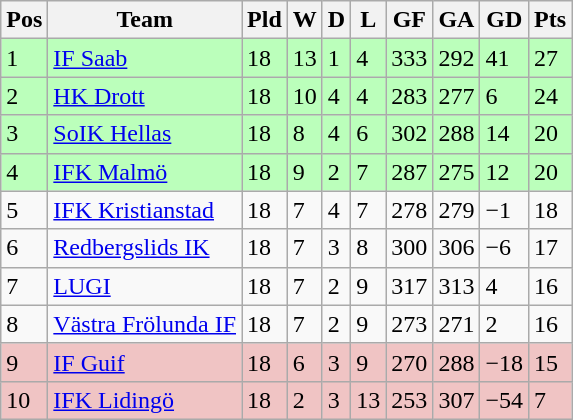<table class="wikitable">
<tr>
<th><span>Pos</span></th>
<th>Team</th>
<th><span>Pld</span></th>
<th><span>W</span></th>
<th><span>D</span></th>
<th><span>L</span></th>
<th><span>GF</span></th>
<th><span>GA</span></th>
<th><span>GD</span></th>
<th><span>Pts</span></th>
</tr>
<tr style="background:#bbffbb">
<td>1</td>
<td><a href='#'>IF Saab</a></td>
<td>18</td>
<td>13</td>
<td>1</td>
<td>4</td>
<td>333</td>
<td>292</td>
<td>41</td>
<td>27</td>
</tr>
<tr style="background:#bbffbb">
<td>2</td>
<td><a href='#'>HK Drott</a></td>
<td>18</td>
<td>10</td>
<td>4</td>
<td>4</td>
<td>283</td>
<td>277</td>
<td>6</td>
<td>24</td>
</tr>
<tr style="background:#bbffbb">
<td>3</td>
<td><a href='#'>SoIK Hellas</a></td>
<td>18</td>
<td>8</td>
<td>4</td>
<td>6</td>
<td>302</td>
<td>288</td>
<td>14</td>
<td>20</td>
</tr>
<tr style="background:#bbffbb">
<td>4</td>
<td><a href='#'>IFK Malmö</a></td>
<td>18</td>
<td>9</td>
<td>2</td>
<td>7</td>
<td>287</td>
<td>275</td>
<td>12</td>
<td>20</td>
</tr>
<tr>
<td>5</td>
<td><a href='#'>IFK Kristianstad</a></td>
<td>18</td>
<td>7</td>
<td>4</td>
<td>7</td>
<td>278</td>
<td>279</td>
<td>−1</td>
<td>18</td>
</tr>
<tr>
<td>6</td>
<td><a href='#'>Redbergslids IK</a></td>
<td>18</td>
<td>7</td>
<td>3</td>
<td>8</td>
<td>300</td>
<td>306</td>
<td>−6</td>
<td>17</td>
</tr>
<tr>
<td>7</td>
<td><a href='#'>LUGI</a></td>
<td>18</td>
<td>7</td>
<td>2</td>
<td>9</td>
<td>317</td>
<td>313</td>
<td>4</td>
<td>16</td>
</tr>
<tr>
<td>8</td>
<td><a href='#'>Västra Frölunda IF</a></td>
<td>18</td>
<td>7</td>
<td>2</td>
<td>9</td>
<td>273</td>
<td>271</td>
<td>2</td>
<td>16</td>
</tr>
<tr align="left" style="background:#f0c4c4;">
<td>9</td>
<td><a href='#'>IF Guif</a></td>
<td>18</td>
<td>6</td>
<td>3</td>
<td>9</td>
<td>270</td>
<td>288</td>
<td>−18</td>
<td>15</td>
</tr>
<tr align="left" style="background:#f0c4c4;">
<td>10</td>
<td><a href='#'>IFK Lidingö</a></td>
<td>18</td>
<td>2</td>
<td>3</td>
<td>13</td>
<td>253</td>
<td>307</td>
<td>−54</td>
<td>7</td>
</tr>
</table>
